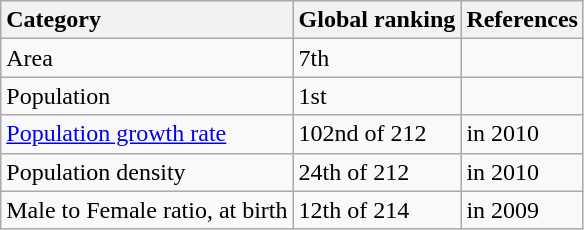<table class="wikitable">
<tr>
<th scope="col" style="text-align: left;">Category</th>
<th scope="col" style="text-align: left;">Global ranking</th>
<th scope="col" style="text-align: left;">References</th>
</tr>
<tr>
<td>Area</td>
<td>7th</td>
<td></td>
</tr>
<tr>
<td>Population</td>
<td>1st</td>
<td></td>
</tr>
<tr>
<td><a href='#'>Population growth rate</a></td>
<td>102nd of 212</td>
<td>in 2010</td>
</tr>
<tr>
<td>Population density</td>
<td>24th of 212</td>
<td>in 2010</td>
</tr>
<tr>
<td>Male to Female ratio, at birth</td>
<td>12th of 214</td>
<td>in 2009</td>
</tr>
</table>
